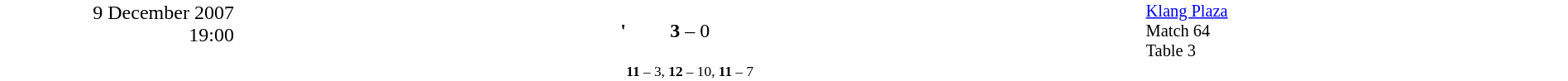<table style="width:100%; background:#ffffff;" cellspacing="0">
<tr>
<td rowspan="2" width="15%" style="text-align:right; vertical-align:top;">9 December 2007<br>19:00<br></td>
<td width="25%" style="text-align:right"><strong>'</strong></td>
<td width="8%" style="text-align:center"><strong>3</strong> – 0</td>
<td width="25%"></td>
<td width="27%" style="font-size:85%; vertical-align:top;"><a href='#'>Klang Plaza</a><br>Match 64<br>Table 3</td>
</tr>
<tr width="58%" style="font-size:85%;vertical-align:top;"|>
<td colspan="3" style="font-size:85%; text-align:center; vertical-align:top;"><strong>11</strong> – 3, <strong>12</strong> – 10, <strong>11</strong> – 7</td>
</tr>
</table>
